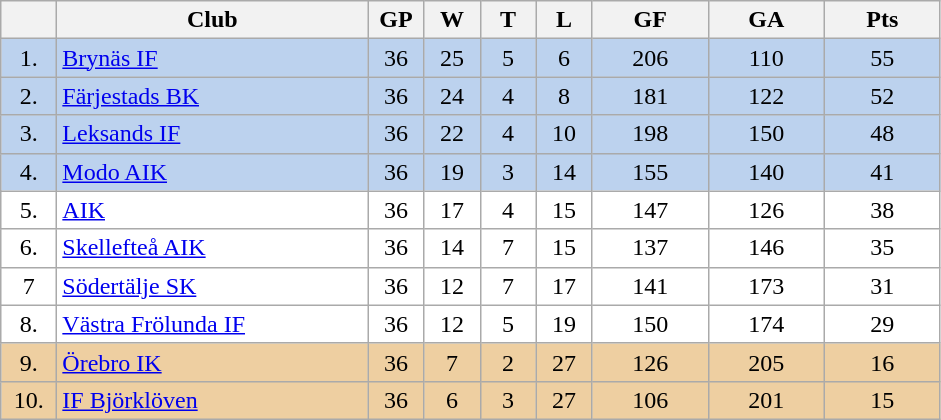<table class="wikitable">
<tr>
<th width="30"></th>
<th width="200">Club</th>
<th width="30">GP</th>
<th width="30">W</th>
<th width="30">T</th>
<th width="30">L</th>
<th width="70">GF</th>
<th width="70">GA</th>
<th width="70">Pts</th>
</tr>
<tr bgcolor="#BCD2EE" align="center">
<td>1.</td>
<td align="left"><a href='#'>Brynäs IF</a></td>
<td>36</td>
<td>25</td>
<td>5</td>
<td>6</td>
<td>206</td>
<td>110</td>
<td>55</td>
</tr>
<tr bgcolor="#BCD2EE" align="center">
<td>2.</td>
<td align="left"><a href='#'>Färjestads BK</a></td>
<td>36</td>
<td>24</td>
<td>4</td>
<td>8</td>
<td>181</td>
<td>122</td>
<td>52</td>
</tr>
<tr bgcolor="#BCD2EE" align="center">
<td>3.</td>
<td align="left"><a href='#'>Leksands IF</a></td>
<td>36</td>
<td>22</td>
<td>4</td>
<td>10</td>
<td>198</td>
<td>150</td>
<td>48</td>
</tr>
<tr bgcolor="#BCD2EE" align="center">
<td>4.</td>
<td align="left"><a href='#'>Modo AIK</a></td>
<td>36</td>
<td>19</td>
<td>3</td>
<td>14</td>
<td>155</td>
<td>140</td>
<td>41</td>
</tr>
<tr bgcolor="#FFFFFF" align="center">
<td>5.</td>
<td align="left"><a href='#'>AIK</a></td>
<td>36</td>
<td>17</td>
<td>4</td>
<td>15</td>
<td>147</td>
<td>126</td>
<td>38</td>
</tr>
<tr bgcolor="#FFFFFF" align="center">
<td>6.</td>
<td align="left"><a href='#'>Skellefteå AIK</a></td>
<td>36</td>
<td>14</td>
<td>7</td>
<td>15</td>
<td>137</td>
<td>146</td>
<td>35</td>
</tr>
<tr bgcolor="#FFFFFF" align="center">
<td>7</td>
<td align="left"><a href='#'>Södertälje SK</a></td>
<td>36</td>
<td>12</td>
<td>7</td>
<td>17</td>
<td>141</td>
<td>173</td>
<td>31</td>
</tr>
<tr bgcolor="#FFFFFF" align="center">
<td>8.</td>
<td align="left"><a href='#'>Västra Frölunda IF</a></td>
<td>36</td>
<td>12</td>
<td>5</td>
<td>19</td>
<td>150</td>
<td>174</td>
<td>29</td>
</tr>
<tr bgcolor="#EECFA1" align="center">
<td>9.</td>
<td align="left"><a href='#'>Örebro IK</a></td>
<td>36</td>
<td>7</td>
<td>2</td>
<td>27</td>
<td>126</td>
<td>205</td>
<td>16</td>
</tr>
<tr bgcolor="#EECFA1" align="center">
<td>10.</td>
<td align="left"><a href='#'>IF Björklöven</a></td>
<td>36</td>
<td>6</td>
<td>3</td>
<td>27</td>
<td>106</td>
<td>201</td>
<td>15</td>
</tr>
</table>
